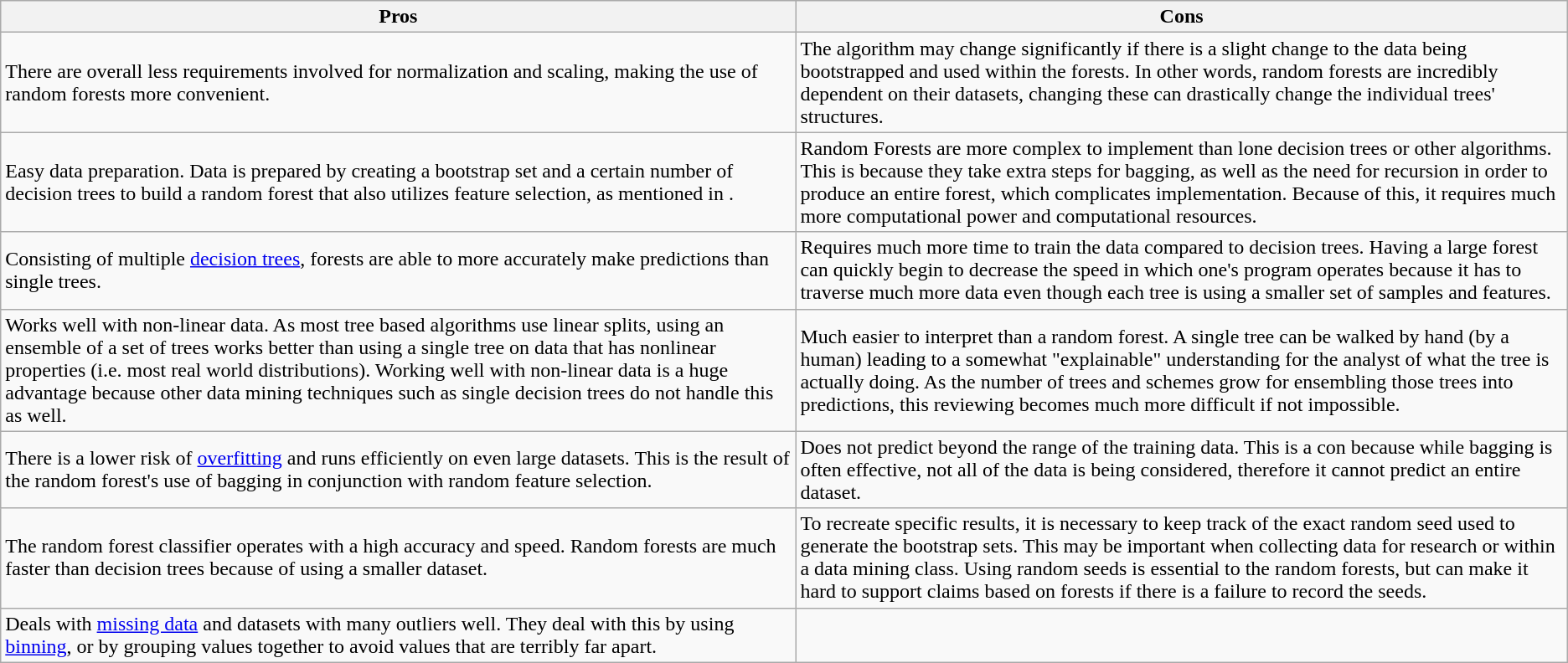<table class="wikitable">
<tr>
<th>Pros</th>
<th>Cons</th>
</tr>
<tr>
<td>There are overall less requirements involved for normalization and scaling, making the use of random forests more convenient.</td>
<td>The algorithm may change significantly if there is a slight change to the data being bootstrapped and used within the forests. In other words, random forests are incredibly dependent on their datasets, changing these can drastically change the individual trees' structures.</td>
</tr>
<tr>
<td>Easy data preparation. Data is prepared by creating a bootstrap set and a certain number of decision trees to build a random forest that also utilizes feature selection, as mentioned in .</td>
<td>Random Forests are more complex to implement than lone decision trees or other algorithms. This is because they take extra steps for bagging, as well as the need for recursion in order to produce an entire forest, which complicates implementation. Because of this, it requires much more computational power and computational resources.</td>
</tr>
<tr>
<td>Consisting of multiple <a href='#'>decision trees</a>, forests are able to more accurately make predictions than single trees.</td>
<td>Requires much more time to train the data compared to decision trees. Having a large forest can quickly begin to decrease the speed in which one's program operates because it has to traverse much more data even though each tree is using a smaller set of samples and features.</td>
</tr>
<tr>
<td>Works well with non-linear data. As most tree based algorithms use linear splits, using an ensemble of a set of trees works better than using a single tree on data that has nonlinear properties (i.e. most real world distributions). Working well with non-linear data is a huge advantage because other data mining techniques such as single decision trees do not handle this as well.</td>
<td>Much easier to interpret than a random forest.  A single tree can be walked by hand (by a human) leading to a somewhat "explainable" understanding for the analyst of what the tree is actually doing.  As the number of trees and schemes grow for ensembling those trees into predictions, this reviewing becomes much more difficult if not impossible.</td>
</tr>
<tr>
<td>There is a lower risk of <a href='#'>overfitting</a> and runs efficiently on even large datasets. This is the result of the random forest's use of bagging in conjunction with random feature selection.</td>
<td>Does not predict beyond the range of the training data. This is a con because while bagging is often effective, not all of the data is being considered, therefore it cannot predict an entire dataset.</td>
</tr>
<tr>
<td>The random forest classifier operates with a high accuracy and speed. Random forests are much faster than decision trees because of using a smaller dataset.</td>
<td>To recreate specific results, it is necessary to keep track of the exact random seed used to generate the bootstrap sets. This may be important when collecting data for research or within a data mining class. Using random seeds is essential to the random forests, but can make it hard to support claims based on forests if there is a failure to record the seeds.</td>
</tr>
<tr>
<td>Deals with <a href='#'>missing data</a> and datasets with many outliers well. They deal with this by using <a href='#'>binning</a>, or by grouping values together to avoid values that are terribly far apart.</td>
<td></td>
</tr>
</table>
